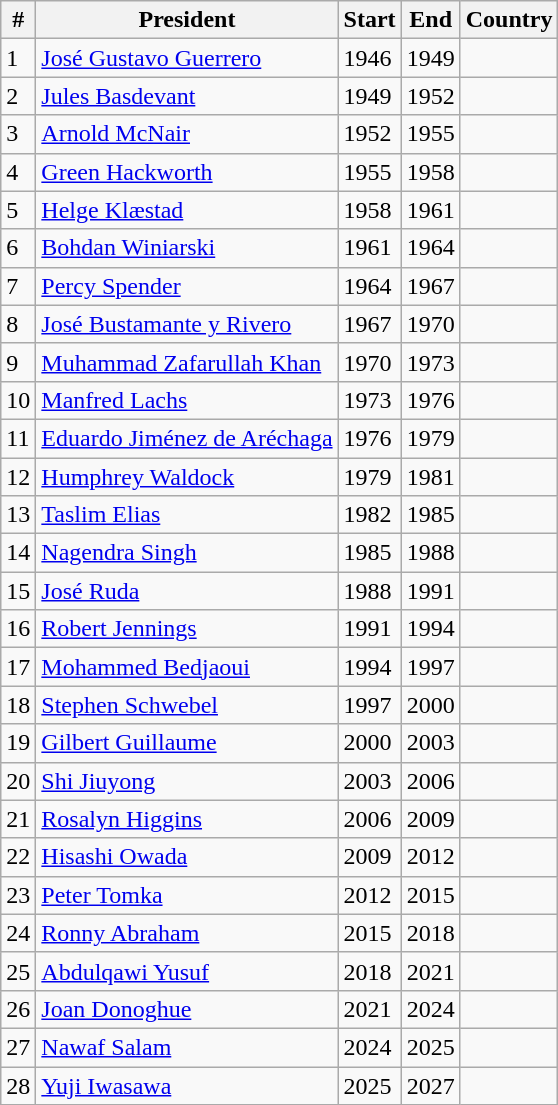<table class=wikitable>
<tr>
<th>#</th>
<th>President</th>
<th>Start</th>
<th>End</th>
<th>Country</th>
</tr>
<tr>
<td>1</td>
<td><a href='#'>José Gustavo Guerrero</a></td>
<td>1946</td>
<td>1949</td>
<td></td>
</tr>
<tr>
<td>2</td>
<td><a href='#'>Jules Basdevant</a></td>
<td>1949</td>
<td>1952</td>
<td></td>
</tr>
<tr>
<td>3</td>
<td><a href='#'>Arnold McNair</a></td>
<td>1952</td>
<td>1955</td>
<td></td>
</tr>
<tr>
<td>4</td>
<td><a href='#'>Green Hackworth</a></td>
<td>1955</td>
<td>1958</td>
<td></td>
</tr>
<tr>
<td>5</td>
<td><a href='#'>Helge Klæstad</a></td>
<td>1958</td>
<td>1961</td>
<td></td>
</tr>
<tr>
<td>6</td>
<td><a href='#'>Bohdan Winiarski</a></td>
<td>1961</td>
<td>1964</td>
<td></td>
</tr>
<tr>
<td>7</td>
<td><a href='#'>Percy Spender</a></td>
<td>1964</td>
<td>1967</td>
<td></td>
</tr>
<tr>
<td>8</td>
<td><a href='#'>José Bustamante y Rivero</a></td>
<td>1967</td>
<td>1970</td>
<td></td>
</tr>
<tr>
<td>9</td>
<td><a href='#'>Muhammad Zafarullah Khan</a></td>
<td>1970</td>
<td>1973</td>
<td></td>
</tr>
<tr>
<td>10</td>
<td><a href='#'>Manfred Lachs</a></td>
<td>1973</td>
<td>1976</td>
<td></td>
</tr>
<tr>
<td>11</td>
<td><a href='#'>Eduardo Jiménez de Aréchaga</a></td>
<td>1976</td>
<td>1979</td>
<td></td>
</tr>
<tr>
<td>12</td>
<td><a href='#'>Humphrey Waldock</a></td>
<td>1979</td>
<td>1981</td>
<td></td>
</tr>
<tr>
<td>13</td>
<td><a href='#'>Taslim Elias</a></td>
<td>1982</td>
<td>1985</td>
<td></td>
</tr>
<tr>
<td>14</td>
<td><a href='#'>Nagendra Singh</a></td>
<td>1985</td>
<td>1988</td>
<td></td>
</tr>
<tr>
<td>15</td>
<td><a href='#'>José Ruda</a></td>
<td>1988</td>
<td>1991</td>
<td></td>
</tr>
<tr>
<td>16</td>
<td><a href='#'>Robert Jennings</a></td>
<td>1991</td>
<td>1994</td>
<td></td>
</tr>
<tr>
<td>17</td>
<td><a href='#'>Mohammed Bedjaoui</a></td>
<td>1994</td>
<td>1997</td>
<td></td>
</tr>
<tr>
<td>18</td>
<td><a href='#'>Stephen Schwebel</a></td>
<td>1997</td>
<td>2000</td>
<td></td>
</tr>
<tr>
<td>19</td>
<td><a href='#'>Gilbert Guillaume</a></td>
<td>2000</td>
<td>2003</td>
<td></td>
</tr>
<tr>
<td>20</td>
<td><a href='#'>Shi Jiuyong</a></td>
<td>2003</td>
<td>2006</td>
<td></td>
</tr>
<tr>
<td>21</td>
<td><a href='#'>Rosalyn Higgins</a></td>
<td>2006</td>
<td>2009</td>
<td></td>
</tr>
<tr>
<td>22</td>
<td><a href='#'>Hisashi Owada</a></td>
<td>2009</td>
<td>2012</td>
<td></td>
</tr>
<tr>
<td>23</td>
<td><a href='#'>Peter Tomka</a></td>
<td>2012</td>
<td>2015</td>
<td></td>
</tr>
<tr>
<td>24</td>
<td><a href='#'>Ronny Abraham</a></td>
<td>2015</td>
<td>2018</td>
<td></td>
</tr>
<tr>
<td>25</td>
<td><a href='#'>Abdulqawi Yusuf</a></td>
<td>2018</td>
<td>2021</td>
<td></td>
</tr>
<tr>
<td>26</td>
<td><a href='#'>Joan Donoghue</a></td>
<td>2021</td>
<td>2024</td>
<td></td>
</tr>
<tr>
<td>27</td>
<td><a href='#'>Nawaf Salam</a></td>
<td>2024</td>
<td>2025</td>
<td></td>
</tr>
<tr>
<td>28</td>
<td><a href='#'>Yuji Iwasawa</a></td>
<td>2025</td>
<td>2027</td>
<td></td>
</tr>
</table>
